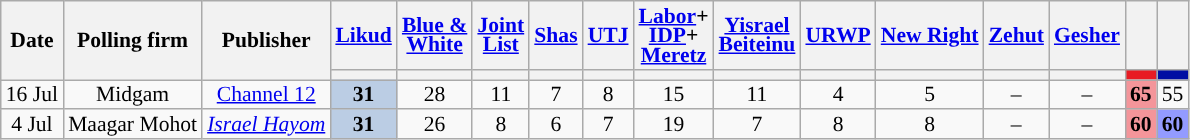<table class="wikitable sortable" style="text-align:center;font-size:90%;line-height:13px">
<tr>
<th rowspan="2">Date</th>
<th rowspan="2">Polling firm</th>
<th rowspan="2">Publisher</th>
<th><a href='#'>Likud</a></th>
<th><a href='#'>Blue &<br>White</a></th>
<th><a href='#'>Joint<br>List</a></th>
<th><a href='#'>Shas</a></th>
<th><a href='#'>UTJ</a></th>
<th><a href='#'>Labor</a>+<br><a href='#'>IDP</a>+<br><a href='#'>Meretz</a></th>
<th><a href='#'>Yisrael<br>Beiteinu</a></th>
<th><a href='#'>URWP</a></th>
<th><a href='#'>New Right</a></th>
<th><a href='#'>Zehut</a></th>
<th><a href='#'>Gesher</a></th>
<th></th>
<th></th>
</tr>
<tr>
<th style="background:"></th>
<th style="background:"></th>
<th style="background:"></th>
<th style="background:"></th>
<th style="background:"></th>
<th style="background:"></th>
<th style="background:"></th>
<th style="background:"></th>
<th style="background:"></th>
<th style="background:"></th>
<th style="background:"></th>
<th style="background:#E81B23;"></th>
<th style="background:#000EA3;"></th>
</tr>
<tr>
<td data-sort-value="2019-07-16">16 Jul</td>
<td>Midgam</td>
<td><a href='#'>Channel 12</a></td>
<td style="background:#BBCDE4"><strong>31</strong>	</td>
<td>28					</td>
<td>11					</td>
<td>7					</td>
<td>8					</td>
<td>15					</td>
<td>11					</td>
<td>4					</td>
<td>5					</td>
<td>–					</td>
<td>–					</td>
<td style="background:#F4959A"><strong>65</strong>	</td>
<td>55					</td>
</tr>
<tr>
<td data-sort-value="2019-07-04">4 Jul</td>
<td>Maagar Mohot</td>
<td><em><a href='#'>Israel Hayom</a></em></td>
<td style="background:#BBCDE4"><strong>31</strong>	</td>
<td>26					</td>
<td>8					</td>
<td>6					</td>
<td>7					</td>
<td>19					</td>
<td>7					</td>
<td>8					</td>
<td>8					</td>
<td>–					</td>
<td>–					</td>
<td style="background:#F4959A"><strong>60</strong>	</td>
<td style="background:#939BFF"><strong>60</strong>	</td>
</tr>
</table>
